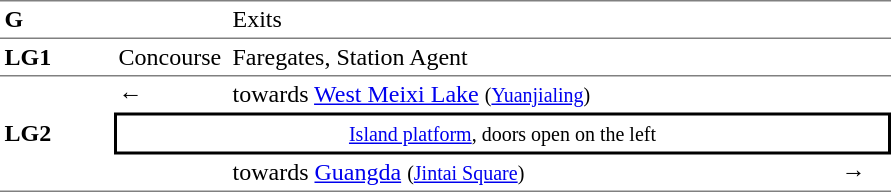<table table border=0 cellspacing=0 cellpadding=3>
<tr>
<td style="border-bottom:solid 1px gray; border-top:solid 1px gray;" valign=top><strong>G</strong></td>
<td style="border-bottom:solid 1px gray; border-top:solid 1px gray;" valign=top></td>
<td style="border-bottom:solid 1px gray; border-top:solid 1px gray;" valign=top>Exits</td>
<td style="border-bottom:solid 1px gray; border-top:solid 1px gray;" valign=top></td>
</tr>
<tr>
<td style="border-bottom:solid 1px gray;" width=70><strong>LG1</strong></td>
<td style="border-bottom:solid 1px gray;" width=70>Concourse</td>
<td style="border-bottom:solid 1px gray;" width=400>Faregates, Station Agent</td>
<td style="border-bottom:solid 1px gray;" width=30></td>
</tr>
<tr>
<td style="border-bottom:solid 1px gray;" rowspan=3><strong>LG2</strong></td>
<td>←</td>
<td> towards <a href='#'>West Meixi Lake</a> <small>(<a href='#'>Yuanjialing</a>)</small></td>
<td></td>
</tr>
<tr>
<td style="border-right:solid 2px black;border-left:solid 2px black;border-top:solid 2px black;border-bottom:solid 2px black;text-align:center;" colspan=3><small><a href='#'>Island platform</a>, doors open on the left</small></td>
</tr>
<tr>
<td style="border-bottom:solid 1px gray;"></td>
<td style="border-bottom:solid 1px gray;"> towards <a href='#'>Guangda</a> <small>(<a href='#'>Jintai Square</a>)</small></td>
<td style="border-bottom:solid 1px gray;">→</td>
</tr>
<tr>
</tr>
</table>
